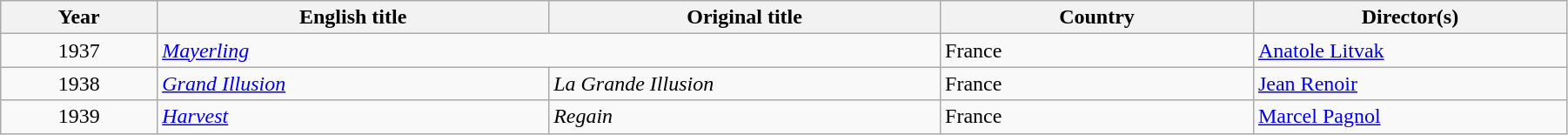<table class="wikitable" width="95%" cellpadding="5">
<tr>
<th width="10%">Year</th>
<th width="25%">English title</th>
<th width="25%">Original title</th>
<th width="20%">Country</th>
<th width="20%">Director(s)</th>
</tr>
<tr>
<td style="text-align:center;">1937</td>
<td colspan="2"><em><a href='#'>Mayerling</a></em></td>
<td>France</td>
<td><a href='#'>Anatole Litvak</a></td>
</tr>
<tr>
<td style="text-align:center;">1938</td>
<td><em><a href='#'>Grand Illusion</a></em></td>
<td><em>La Grande Illusion</em></td>
<td>France</td>
<td><a href='#'>Jean Renoir</a></td>
</tr>
<tr>
<td style="text-align:center;">1939</td>
<td><em><a href='#'>Harvest</a></em></td>
<td><em>Regain</em></td>
<td>France</td>
<td><a href='#'>Marcel Pagnol</a></td>
</tr>
</table>
